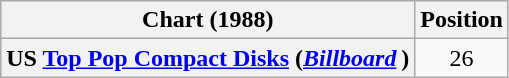<table class="wikitable sortable plainrowheaders" style="text-align:center">
<tr>
<th>Chart (1988)</th>
<th>Position</th>
</tr>
<tr>
<th scope="row">US <a href='#'>Top Pop Compact Disks</a> (<a href='#'><em>Billboard</em></a> )</th>
<td>26</td>
</tr>
</table>
